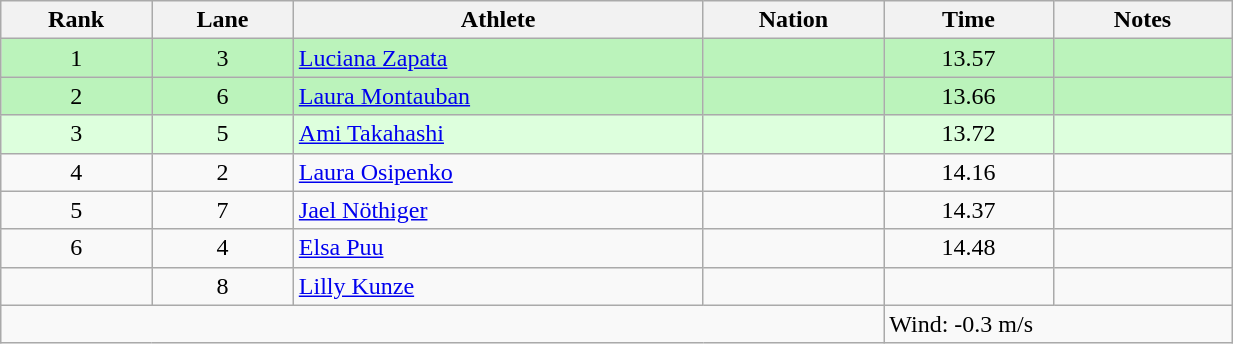<table class="wikitable sortable" style="text-align:center;width: 65%;">
<tr>
<th scope="col">Rank</th>
<th scope="col">Lane</th>
<th scope="col">Athlete</th>
<th scope="col">Nation</th>
<th scope="col">Time</th>
<th scope="col">Notes</th>
</tr>
<tr bgcolor=bbf3bb>
<td>1</td>
<td>3</td>
<td align=left><a href='#'>Luciana Zapata</a></td>
<td align=left></td>
<td>13.57</td>
<td></td>
</tr>
<tr bgcolor=bbf3bb>
<td>2</td>
<td>6</td>
<td align=left><a href='#'>Laura Montauban</a></td>
<td align=left></td>
<td>13.66</td>
<td></td>
</tr>
<tr bgcolor=ddffdd>
<td>3</td>
<td>5</td>
<td align=left><a href='#'>Ami Takahashi</a></td>
<td align=left></td>
<td>13.72</td>
<td></td>
</tr>
<tr>
<td>4</td>
<td>2</td>
<td align=left><a href='#'>Laura Osipenko</a></td>
<td align=left></td>
<td>14.16</td>
<td></td>
</tr>
<tr>
<td>5</td>
<td>7</td>
<td align=left><a href='#'>Jael Nöthiger</a></td>
<td align=left></td>
<td>14.37</td>
<td></td>
</tr>
<tr>
<td>6</td>
<td>4</td>
<td align=left><a href='#'>Elsa Puu</a></td>
<td align=left></td>
<td>14.48</td>
<td></td>
</tr>
<tr>
<td></td>
<td>8</td>
<td align=left><a href='#'>Lilly Kunze</a></td>
<td align=left></td>
<td></td>
<td></td>
</tr>
<tr class="sortbottom">
<td colspan="4"></td>
<td colspan="2" style="text-align:left;">Wind: -0.3 m/s</td>
</tr>
</table>
